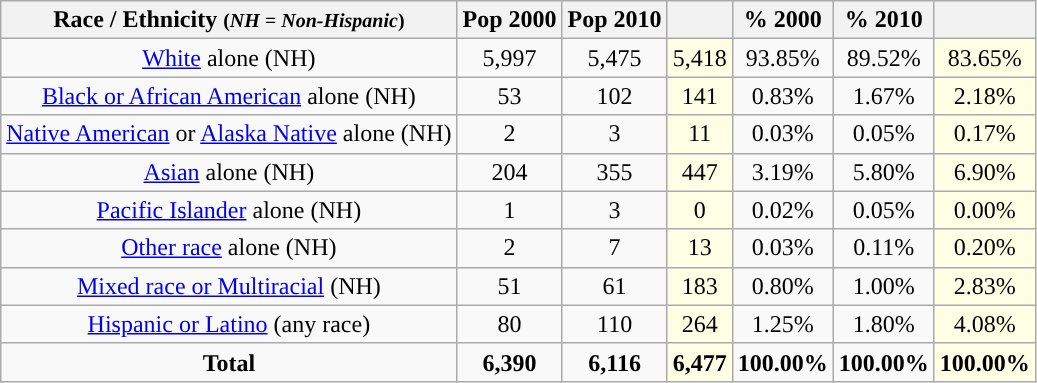<table class="wikitable" style="text-align:center;">
<tr>
<th>Race / Ethnicity <small>(<em>NH = Non-Hispanic</em>)</small></th>
<th>Pop 2000</th>
<th>Pop 2010</th>
<th></th>
<th>% 2000</th>
<th>% 2010</th>
<th></th>
</tr>
<tr>
<td><a href='#'>White</a> alone (NH)</td>
<td>5,997</td>
<td>5,475</td>
<td style='background: #ffffe6;'>5,418</td>
<td>93.85%</td>
<td>89.52%</td>
<td style='background: #ffffe6;'>83.65%</td>
</tr>
<tr>
<td><a href='#'>Black or African American</a> alone (NH)</td>
<td>53</td>
<td>102</td>
<td style='background: #ffffe6;'>141</td>
<td>0.83%</td>
<td>1.67%</td>
<td style='background: #ffffe6;'>2.18%</td>
</tr>
<tr>
<td><a href='#'>Native American</a> or <a href='#'>Alaska Native</a> alone (NH)</td>
<td>2</td>
<td>3</td>
<td style='background: #ffffe6;'>11</td>
<td>0.03%</td>
<td>0.05%</td>
<td style='background: #ffffe6;'>0.17%</td>
</tr>
<tr>
<td><a href='#'>Asian</a> alone (NH)</td>
<td>204</td>
<td>355</td>
<td style='background: #ffffe6;'>447</td>
<td>3.19%</td>
<td>5.80%</td>
<td style='background: #ffffe6;'>6.90%</td>
</tr>
<tr>
<td><a href='#'>Pacific Islander</a> alone (NH)</td>
<td>1</td>
<td>3</td>
<td style='background: #ffffe6;'>0</td>
<td>0.02%</td>
<td>0.05%</td>
<td style='background: #ffffe6;'>0.00%</td>
</tr>
<tr>
<td><a href='#'>Other race</a> alone (NH)</td>
<td>2</td>
<td>7</td>
<td style='background: #ffffe6;'>13</td>
<td>0.03%</td>
<td>0.11%</td>
<td style='background: #ffffe6;'>0.20%</td>
</tr>
<tr>
<td><a href='#'>Mixed race or Multiracial</a> (NH)</td>
<td>51</td>
<td>61</td>
<td style='background: #ffffe6;'>183</td>
<td>0.80%</td>
<td>1.00%</td>
<td style='background: #ffffe6;'>2.83%</td>
</tr>
<tr>
<td><a href='#'>Hispanic or Latino</a> (any race)</td>
<td>80</td>
<td>110</td>
<td style='background: #ffffe6;'>264</td>
<td>1.25%</td>
<td>1.80%</td>
<td style='background: #ffffe6;'>4.08%</td>
</tr>
<tr>
<td><strong>Total</strong></td>
<td><strong>6,390</strong></td>
<td><strong>6,116</strong></td>
<td style='background: #ffffe6;'><strong>6,477</strong></td>
<td><strong>100.00%</strong></td>
<td><strong>100.00%</strong></td>
<td style='background: #ffffe6;'><strong>100.00%</strong></td>
</tr>
</table>
